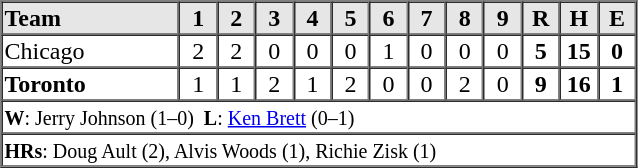<table border=1 cellspacing=0 width=425 style="margin-left:3em;">
<tr style="text-align:center; background-color:#e6e6e6;">
<th align=left width=28%>Team</th>
<th width=6%>1</th>
<th width=6%>2</th>
<th width=6%>3</th>
<th width=6%>4</th>
<th width=6%>5</th>
<th width=6%>6</th>
<th width=6%>7</th>
<th width=6%>8</th>
<th width=6%>9</th>
<th width=6%>R</th>
<th width=6%>H</th>
<th width=6%>E</th>
</tr>
<tr style="text-align:center;">
<td align=left>Chicago</td>
<td>2</td>
<td>2</td>
<td>0</td>
<td>0</td>
<td>0</td>
<td>1</td>
<td>0</td>
<td>0</td>
<td>0</td>
<td><strong>5</strong></td>
<td><strong>15</strong></td>
<td><strong>0</strong></td>
</tr>
<tr style="text-align:center;">
<td align=left><strong>Toronto</strong></td>
<td>1</td>
<td>1</td>
<td>2</td>
<td>1</td>
<td>2</td>
<td>0</td>
<td>0</td>
<td>2</td>
<td>0</td>
<td><strong>9</strong></td>
<td><strong>16</strong></td>
<td><strong>1</strong></td>
</tr>
<tr style="text-align:left;">
<td colspan=13><small><strong>W</strong>: Jerry Johnson (1–0)  <strong>L</strong>: <a href='#'>Ken Brett</a> (0–1)  </small></td>
</tr>
<tr style="text-align:left;">
<td colspan=13><small><strong>HRs</strong>: Doug Ault (2), Alvis Woods (1), Richie Zisk (1)</small></td>
</tr>
</table>
